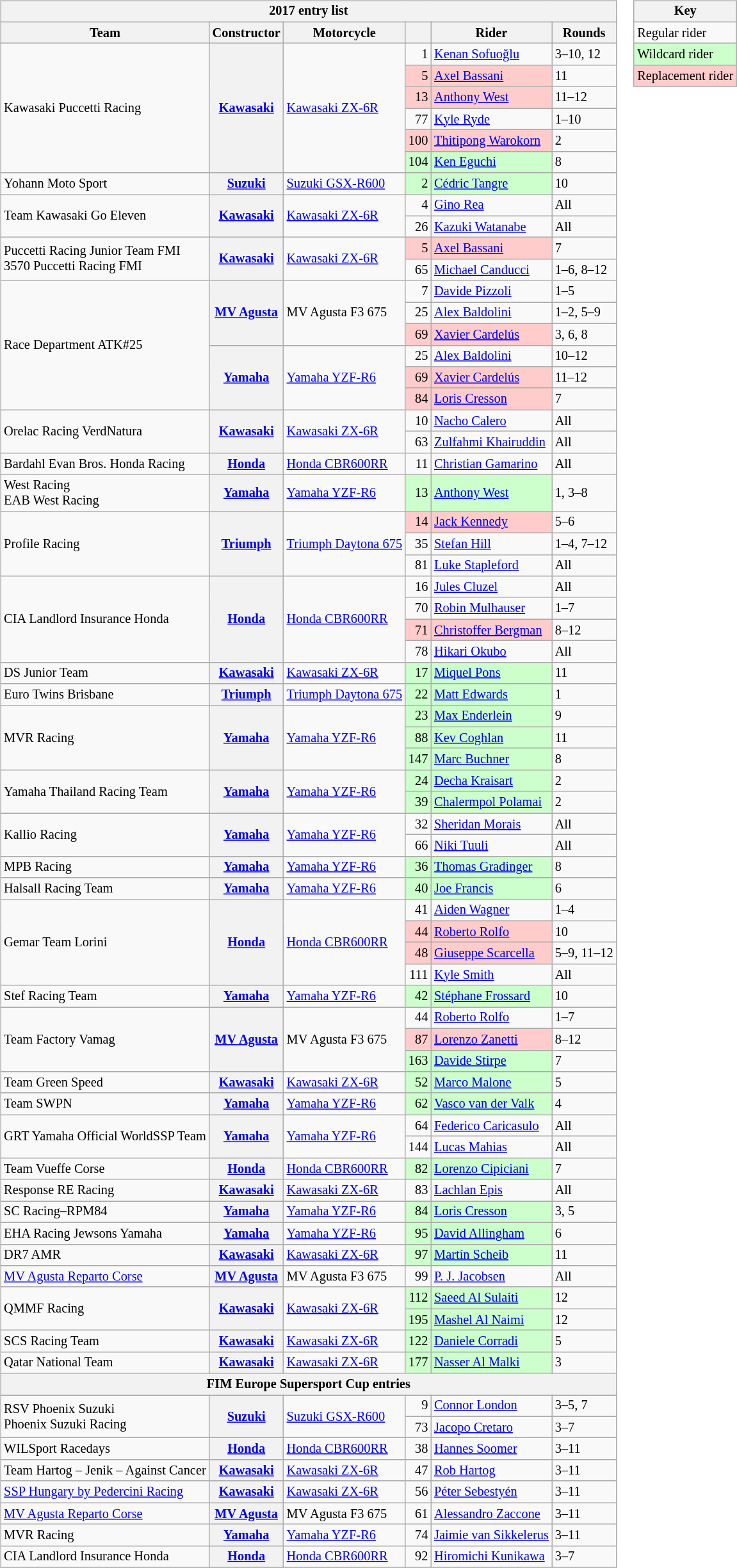<table>
<tr>
<td><br><table class="wikitable" style="font-size: 85%">
<tr>
<th colspan=6>2017 entry list</th>
</tr>
<tr>
<th>Team</th>
<th>Constructor</th>
<th>Motorcycle</th>
<th></th>
<th>Rider</th>
<th>Rounds</th>
</tr>
<tr>
<td rowspan=6>Kawasaki Puccetti Racing</td>
<th rowspan=6><a href='#'>Kawasaki</a></th>
<td rowspan=6><a href='#'>Kawasaki ZX-6R</a></td>
<td align=right>1</td>
<td> <a href='#'>Kenan Sofuoğlu</a></td>
<td>3–10, 12</td>
</tr>
<tr>
<td style="background:#ffcccc;" align=right>5</td>
<td style="background:#ffcccc;"> <a href='#'>Axel Bassani</a></td>
<td>11</td>
</tr>
<tr>
<td style="background:#ffcccc;" align=right>13</td>
<td style="background:#ffcccc;"> <a href='#'>Anthony West</a></td>
<td>11–12</td>
</tr>
<tr>
<td align=right>77</td>
<td> <a href='#'>Kyle Ryde</a></td>
<td>1–10</td>
</tr>
<tr>
<td style="background:#ffcccc;" align=right>100</td>
<td style="background:#ffcccc;"> <a href='#'>Thitipong Warokorn</a></td>
<td>2</td>
</tr>
<tr>
<td style="background:#ccffcc;" align=right>104</td>
<td style="background:#ccffcc;"> <a href='#'>Ken Eguchi</a></td>
<td>8</td>
</tr>
<tr>
<td>Yohann Moto Sport</td>
<th><a href='#'>Suzuki</a></th>
<td><a href='#'>Suzuki GSX-R600</a></td>
<td style="background:#ccffcc;" align=right>2</td>
<td style="background:#ccffcc;"> <a href='#'>Cédric Tangre</a></td>
<td>10</td>
</tr>
<tr>
<td rowspan=2>Team Kawasaki Go Eleven</td>
<th rowspan=2><a href='#'>Kawasaki</a></th>
<td rowspan=2><a href='#'>Kawasaki ZX-6R</a></td>
<td align=right>4</td>
<td> <a href='#'>Gino Rea</a></td>
<td>All</td>
</tr>
<tr>
<td align=right>26</td>
<td> <a href='#'>Kazuki Watanabe</a></td>
<td>All</td>
</tr>
<tr>
<td rowspan=2>Puccetti Racing Junior Team FMI<br>3570 Puccetti Racing FMI</td>
<th rowspan=2><a href='#'>Kawasaki</a></th>
<td rowspan=2><a href='#'>Kawasaki ZX-6R</a></td>
<td style="background:#ffcccc;" align=right>5</td>
<td style="background:#ffcccc;"> <a href='#'>Axel Bassani</a></td>
<td>7</td>
</tr>
<tr>
<td align=right>65</td>
<td> <a href='#'>Michael Canducci</a></td>
<td>1–6, 8–12</td>
</tr>
<tr>
<td rowspan=6>Race Department ATK#25</td>
<th rowspan=3><a href='#'>MV Agusta</a></th>
<td rowspan=3>MV Agusta F3 675</td>
<td align=right>7</td>
<td> <a href='#'>Davide Pizzoli</a></td>
<td>1–5</td>
</tr>
<tr>
<td align=right>25</td>
<td> <a href='#'>Alex Baldolini</a></td>
<td>1–2, 5–9</td>
</tr>
<tr>
<td style="background:#ffcccc;" align=right>69</td>
<td style="background:#ffcccc;"> <a href='#'>Xavier Cardelús</a></td>
<td>3, 6, 8</td>
</tr>
<tr>
<th rowspan=3><a href='#'>Yamaha</a></th>
<td rowspan=3><a href='#'>Yamaha YZF-R6</a></td>
<td align=right>25</td>
<td> <a href='#'>Alex Baldolini</a></td>
<td>10–12</td>
</tr>
<tr>
<td style="background:#ffcccc;" align=right>69</td>
<td style="background:#ffcccc;"> <a href='#'>Xavier Cardelús</a></td>
<td>11–12</td>
</tr>
<tr>
<td style="background:#ffcccc;" align=right>84</td>
<td style="background:#ffcccc;"> <a href='#'>Loris Cresson</a></td>
<td>7</td>
</tr>
<tr>
<td rowspan=2>Orelac Racing VerdNatura</td>
<th rowspan=2><a href='#'>Kawasaki</a></th>
<td rowspan=2><a href='#'>Kawasaki ZX-6R</a></td>
<td align=right>10</td>
<td> <a href='#'>Nacho Calero</a></td>
<td>All</td>
</tr>
<tr>
<td align=right>63</td>
<td> <a href='#'>Zulfahmi Khairuddin</a></td>
<td>All</td>
</tr>
<tr>
<td>Bardahl Evan Bros. Honda Racing</td>
<th><a href='#'>Honda</a></th>
<td><a href='#'>Honda CBR600RR</a></td>
<td align=right>11</td>
<td> <a href='#'>Christian Gamarino</a></td>
<td>All</td>
</tr>
<tr>
<td>West Racing<br>EAB West Racing</td>
<th><a href='#'>Yamaha</a></th>
<td><a href='#'>Yamaha YZF-R6</a></td>
<td style="background:#ccffcc;" align=right>13</td>
<td style="background:#ccffcc;"> <a href='#'>Anthony West</a></td>
<td>1, 3–8</td>
</tr>
<tr>
<td rowspan=3>Profile Racing</td>
<th rowspan=3><a href='#'>Triumph</a></th>
<td rowspan=3><a href='#'>Triumph Daytona 675</a></td>
<td style="background:#ffcccc;" align=right>14</td>
<td style="background:#ffcccc;"> <a href='#'>Jack Kennedy</a></td>
<td>5–6</td>
</tr>
<tr>
<td align=right>35</td>
<td> <a href='#'>Stefan Hill</a></td>
<td>1–4, 7–12</td>
</tr>
<tr>
<td align=right>81</td>
<td> <a href='#'>Luke Stapleford</a></td>
<td>All</td>
</tr>
<tr>
<td rowspan=4>CIA Landlord Insurance Honda</td>
<th rowspan=4><a href='#'>Honda</a></th>
<td rowspan=4><a href='#'>Honda CBR600RR</a></td>
<td align=right>16</td>
<td> <a href='#'>Jules Cluzel</a></td>
<td>All</td>
</tr>
<tr>
<td align=right>70</td>
<td> <a href='#'>Robin Mulhauser</a></td>
<td>1–7</td>
</tr>
<tr>
<td style="background:#ffcccc;" align=right>71</td>
<td style="background:#ffcccc;"> <a href='#'>Christoffer Bergman</a></td>
<td>8–12</td>
</tr>
<tr>
<td align=right>78</td>
<td> <a href='#'>Hikari Okubo</a></td>
<td>All</td>
</tr>
<tr>
<td>DS Junior Team</td>
<th><a href='#'>Kawasaki</a></th>
<td><a href='#'>Kawasaki ZX-6R</a></td>
<td style="background:#ccffcc;" align=right>17</td>
<td style="background:#ccffcc;"> <a href='#'>Miquel Pons</a></td>
<td>11</td>
</tr>
<tr>
<td>Euro Twins Brisbane</td>
<th><a href='#'>Triumph</a></th>
<td><a href='#'>Triumph Daytona 675</a></td>
<td style="background:#ccffcc;" align=right>22</td>
<td style="background:#ccffcc;"> <a href='#'>Matt Edwards</a></td>
<td>1</td>
</tr>
<tr>
<td rowspan=3>MVR Racing</td>
<th rowspan=3><a href='#'>Yamaha</a></th>
<td rowspan=3><a href='#'>Yamaha YZF-R6</a></td>
<td style="background:#ccffcc;" align=right>23</td>
<td style="background:#ccffcc;"> <a href='#'>Max Enderlein</a></td>
<td>9</td>
</tr>
<tr>
<td style="background:#ccffcc;" align=right>88</td>
<td style="background:#ccffcc;"> <a href='#'>Kev Coghlan</a></td>
<td>11</td>
</tr>
<tr>
<td style="background:#ccffcc;" align=right>147</td>
<td style="background:#ccffcc;"> <a href='#'>Marc Buchner</a></td>
<td>8</td>
</tr>
<tr>
<td rowspan=2>Yamaha Thailand Racing Team</td>
<th rowspan=2><a href='#'>Yamaha</a></th>
<td rowspan=2><a href='#'>Yamaha YZF-R6</a></td>
<td style="background:#ccffcc;" align=right>24</td>
<td style="background:#ccffcc;"> <a href='#'>Decha Kraisart</a></td>
<td>2</td>
</tr>
<tr>
<td style="background:#ccffcc;" align=right>39</td>
<td style="background:#ccffcc;"> <a href='#'>Chalermpol Polamai</a></td>
<td>2</td>
</tr>
<tr>
<td rowspan=2>Kallio Racing</td>
<th rowspan=2><a href='#'>Yamaha</a></th>
<td rowspan=2><a href='#'>Yamaha YZF-R6</a></td>
<td align=right>32</td>
<td> <a href='#'>Sheridan Morais</a></td>
<td>All</td>
</tr>
<tr>
<td align=right>66</td>
<td> <a href='#'>Niki Tuuli</a></td>
<td>All</td>
</tr>
<tr>
<td>MPB Racing</td>
<th><a href='#'>Yamaha</a></th>
<td><a href='#'>Yamaha YZF-R6</a></td>
<td style="background:#ccffcc;" align=right>36</td>
<td style="background:#ccffcc;"> <a href='#'>Thomas Gradinger</a></td>
<td>8</td>
</tr>
<tr>
<td>Halsall Racing Team</td>
<th><a href='#'>Yamaha</a></th>
<td><a href='#'>Yamaha YZF-R6</a></td>
<td style="background:#ccffcc;" align=right>40</td>
<td style="background:#ccffcc;"> <a href='#'>Joe Francis</a></td>
<td>6</td>
</tr>
<tr>
<td rowspan=4>Gemar Team Lorini</td>
<th rowspan=4><a href='#'>Honda</a></th>
<td rowspan=4><a href='#'>Honda CBR600RR</a></td>
<td align=right>41</td>
<td> <a href='#'>Aiden Wagner</a></td>
<td>1–4</td>
</tr>
<tr>
<td style="background:#ffcccc;" align=right>44</td>
<td style="background:#ffcccc;"> <a href='#'>Roberto Rolfo</a></td>
<td>10</td>
</tr>
<tr>
<td style="background:#ffcccc;" align=right>48</td>
<td style="background:#ffcccc;"> <a href='#'>Giuseppe Scarcella</a></td>
<td>5–9, 11–12</td>
</tr>
<tr>
<td align=right>111</td>
<td> <a href='#'>Kyle Smith</a></td>
<td>All</td>
</tr>
<tr>
<td>Stef Racing Team</td>
<th><a href='#'>Yamaha</a></th>
<td><a href='#'>Yamaha YZF-R6</a></td>
<td style="background:#ccffcc;" align=right>42</td>
<td style="background:#ccffcc;"> <a href='#'>Stéphane Frossard</a></td>
<td>10</td>
</tr>
<tr>
<td rowspan=3>Team Factory Vamag</td>
<th rowspan=3><a href='#'>MV Agusta</a></th>
<td rowspan=3>MV Agusta F3 675</td>
<td align=right>44</td>
<td> <a href='#'>Roberto Rolfo</a></td>
<td>1–7</td>
</tr>
<tr>
<td style="background:#ffcccc;" align=right>87</td>
<td style="background:#ffcccc;"> <a href='#'>Lorenzo Zanetti</a></td>
<td>8–12</td>
</tr>
<tr>
<td style="background:#ccffcc;" align=right>163</td>
<td style="background:#ccffcc;"> <a href='#'>Davide Stirpe</a></td>
<td>7</td>
</tr>
<tr>
<td>Team Green Speed</td>
<th><a href='#'>Kawasaki</a></th>
<td><a href='#'>Kawasaki ZX-6R</a></td>
<td style="background:#ccffcc;" align=right>52</td>
<td style="background:#ccffcc;"> <a href='#'>Marco Malone</a></td>
<td>5</td>
</tr>
<tr>
<td>Team SWPN</td>
<th><a href='#'>Yamaha</a></th>
<td><a href='#'>Yamaha YZF-R6</a></td>
<td style="background:#ccffcc;" align=right>62</td>
<td style="background:#ccffcc;"> <a href='#'>Vasco van der Valk</a></td>
<td>4</td>
</tr>
<tr>
<td rowspan=2>GRT Yamaha Official WorldSSP Team</td>
<th rowspan=2><a href='#'>Yamaha</a></th>
<td rowspan=2><a href='#'>Yamaha YZF-R6</a></td>
<td align=right>64</td>
<td> <a href='#'>Federico Caricasulo</a></td>
<td>All</td>
</tr>
<tr>
<td align=right>144</td>
<td> <a href='#'>Lucas Mahias</a></td>
<td>All</td>
</tr>
<tr>
<td>Team Vueffe Corse</td>
<th><a href='#'>Honda</a></th>
<td><a href='#'>Honda CBR600RR</a></td>
<td style="background:#ccffcc;" align=right>82</td>
<td style="background:#ccffcc;"> <a href='#'>Lorenzo Cipiciani</a></td>
<td>7</td>
</tr>
<tr>
<td>Response RE Racing</td>
<th><a href='#'>Kawasaki</a></th>
<td><a href='#'>Kawasaki ZX-6R</a></td>
<td align=right>83</td>
<td> <a href='#'>Lachlan Epis</a></td>
<td>All</td>
</tr>
<tr>
<td>SC Racing–RPM84</td>
<th><a href='#'>Yamaha</a></th>
<td><a href='#'>Yamaha YZF-R6</a></td>
<td style="background:#ccffcc;" align=right>84</td>
<td style="background:#ccffcc;"> <a href='#'>Loris Cresson</a></td>
<td>3, 5</td>
</tr>
<tr>
<td>EHA Racing Jewsons Yamaha</td>
<th><a href='#'>Yamaha</a></th>
<td><a href='#'>Yamaha YZF-R6</a></td>
<td style="background:#ccffcc;" align=right>95</td>
<td style="background:#ccffcc;"> <a href='#'>David Allingham</a></td>
<td>6</td>
</tr>
<tr>
<td>DR7 AMR</td>
<th><a href='#'>Kawasaki</a></th>
<td><a href='#'>Kawasaki ZX-6R</a></td>
<td style="background:#ccffcc;" align=right>97</td>
<td style="background:#ccffcc;"> <a href='#'>Martín Scheib</a></td>
<td>11</td>
</tr>
<tr>
<td><a href='#'>MV Agusta Reparto Corse</a></td>
<th><a href='#'>MV Agusta</a></th>
<td>MV Agusta F3 675</td>
<td align=right>99</td>
<td> <a href='#'>P. J. Jacobsen</a></td>
<td>All</td>
</tr>
<tr>
<td rowspan=2>QMMF Racing</td>
<th rowspan=2><a href='#'>Kawasaki</a></th>
<td rowspan=2><a href='#'>Kawasaki ZX-6R</a></td>
<td style="background:#ccffcc;" align=right>112</td>
<td style="background:#ccffcc;"> <a href='#'>Saeed Al Sulaiti</a></td>
<td>12</td>
</tr>
<tr>
<td style="background:#ccffcc;" align=right>195</td>
<td style="background:#ccffcc;"> <a href='#'>Mashel Al Naimi</a></td>
<td>12</td>
</tr>
<tr>
<td>SCS Racing Team</td>
<th><a href='#'>Kawasaki</a></th>
<td><a href='#'>Kawasaki ZX-6R</a></td>
<td style="background:#ccffcc;" align=right>122</td>
<td style="background:#ccffcc;"> <a href='#'>Daniele Corradi</a></td>
<td>5</td>
</tr>
<tr>
<td>Qatar National Team</td>
<th><a href='#'>Kawasaki</a></th>
<td><a href='#'>Kawasaki ZX-6R</a></td>
<td style="background:#ccffcc;" align=right>177</td>
<td style="background:#ccffcc;"> <a href='#'>Nasser Al Malki</a></td>
<td>3</td>
</tr>
<tr>
<th colspan=7>FIM Europe Supersport Cup entries</th>
</tr>
<tr>
<td rowspan=2>RSV Phoenix Suzuki<br>Phoenix Suzuki Racing</td>
<th rowspan=2><a href='#'>Suzuki</a></th>
<td rowspan=2><a href='#'>Suzuki GSX-R600</a></td>
<td align=right>9</td>
<td> <a href='#'>Connor London</a></td>
<td>3–5, 7</td>
</tr>
<tr>
<td align=right>73</td>
<td> <a href='#'>Jacopo Cretaro</a></td>
<td>3–7</td>
</tr>
<tr>
<td>WILSport Racedays</td>
<th><a href='#'>Honda</a></th>
<td><a href='#'>Honda CBR600RR</a></td>
<td align=right>38</td>
<td> <a href='#'>Hannes Soomer</a></td>
<td>3–11</td>
</tr>
<tr>
<td>Team Hartog – Jenik – Against Cancer</td>
<th><a href='#'>Kawasaki</a></th>
<td><a href='#'>Kawasaki ZX-6R</a></td>
<td align=right>47</td>
<td> <a href='#'>Rob Hartog</a></td>
<td>3–11</td>
</tr>
<tr>
<td><a href='#'>SSP Hungary by Pedercini Racing</a></td>
<th><a href='#'>Kawasaki</a></th>
<td><a href='#'>Kawasaki ZX-6R</a></td>
<td align=right>56</td>
<td> <a href='#'>Péter Sebestyén</a></td>
<td>3–11</td>
</tr>
<tr>
<td><a href='#'>MV Agusta Reparto Corse</a></td>
<th><a href='#'>MV Agusta</a></th>
<td>MV Agusta F3 675</td>
<td align=right>61</td>
<td> <a href='#'>Alessandro Zaccone</a></td>
<td>3–11</td>
</tr>
<tr>
<td>MVR Racing</td>
<th><a href='#'>Yamaha</a></th>
<td><a href='#'>Yamaha YZF-R6</a></td>
<td align=right>74</td>
<td> <a href='#'>Jaimie van Sikkelerus</a></td>
<td>3–11</td>
</tr>
<tr>
<td>CIA Landlord Insurance Honda</td>
<th><a href='#'>Honda</a></th>
<td><a href='#'>Honda CBR600RR</a></td>
<td align=right>92</td>
<td> <a href='#'>Hiromichi Kunikawa</a></td>
<td>3–7</td>
</tr>
<tr>
</tr>
</table>
</td>
<td valign="top"><br><table class="wikitable" style="font-size: 85%;">
<tr>
<th colspan=2>Key</th>
</tr>
<tr>
<td>Regular rider</td>
</tr>
<tr style="background:#ccffcc;">
<td>Wildcard rider</td>
</tr>
<tr style="background:#ffcccc;">
<td>Replacement rider</td>
</tr>
</table>
</td>
</tr>
</table>
